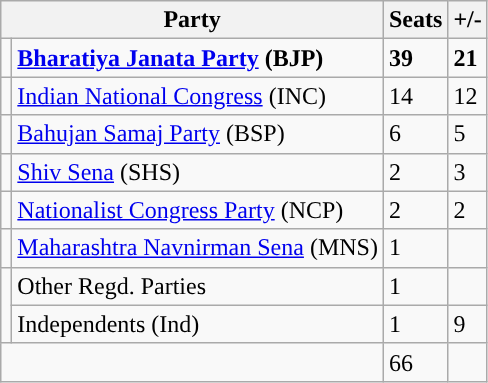<table class="sortable wikitable">
<tr>
<th colspan="2">Party</th>
<th>Seats</th>
<th>+/-</th>
</tr>
<tr>
<td style="background-color : "></td>
<td><strong><a href='#'>Bharatiya Janata Party</a> (BJP)</strong></td>
<td><strong>39</strong></td>
<td> <strong>21</strong></td>
</tr>
<tr>
<td style="background-color : "></td>
<td><a href='#'>Indian National Congress</a> (INC)</td>
<td>14</td>
<td> 12</td>
</tr>
<tr>
<td style="background-color : "></td>
<td><a href='#'>Bahujan Samaj Party</a> (BSP)</td>
<td>6</td>
<td> 5</td>
</tr>
<tr>
<td style="background-color : "></td>
<td><a href='#'>Shiv Sena</a> (SHS)</td>
<td>2</td>
<td> 3</td>
</tr>
<tr>
<td style="background-color:"></td>
<td><a href='#'>Nationalist Congress Party</a> (NCP)</td>
<td>2</td>
<td> 2</td>
</tr>
<tr>
<td style="background-color:"></td>
<td><a href='#'>Maharashtra Navnirman Sena</a> (MNS)</td>
<td>1</td>
<td></td>
</tr>
<tr>
<td rowspan="2" style="background-color:"></td>
<td>Other Regd. Parties</td>
<td>1</td>
<td></td>
</tr>
<tr>
<td>Independents (Ind)</td>
<td>1</td>
<td> 9</td>
</tr>
<tr>
<td colspan="2"></td>
<td>66</td>
</tr>
</table>
